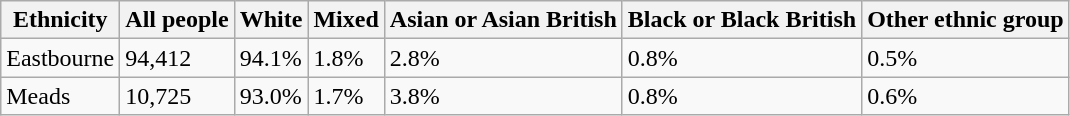<table class="wikitable" border="1">
<tr>
<th>Ethnicity</th>
<th>All people</th>
<th>White</th>
<th>Mixed</th>
<th>Asian or Asian British</th>
<th>Black or Black British</th>
<th>Other ethnic group</th>
</tr>
<tr>
<td>Eastbourne</td>
<td>94,412</td>
<td>94.1%</td>
<td>1.8%</td>
<td>2.8%</td>
<td>0.8%</td>
<td>0.5%</td>
</tr>
<tr>
<td>Meads</td>
<td>10,725</td>
<td>93.0%</td>
<td>1.7%</td>
<td>3.8%</td>
<td>0.8%</td>
<td>0.6%</td>
</tr>
</table>
